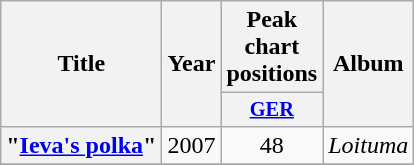<table class="wikitable plainrowheaders" style="text-align:center;">
<tr>
<th scope="col" rowspan="2">Title</th>
<th scope="col" rowspan="2">Year</th>
<th scope="col">Peak chart positions</th>
<th scope="col" rowspan="2">Album</th>
</tr>
<tr>
<th style="width:2.5em; font-size:85%"><a href='#'>GER</a><br></th>
</tr>
<tr>
<th scope="row">"<a href='#'>Ieva's polka</a>"</th>
<td>2007</td>
<td>48</td>
<td><em>Loituma</em></td>
</tr>
<tr>
</tr>
</table>
